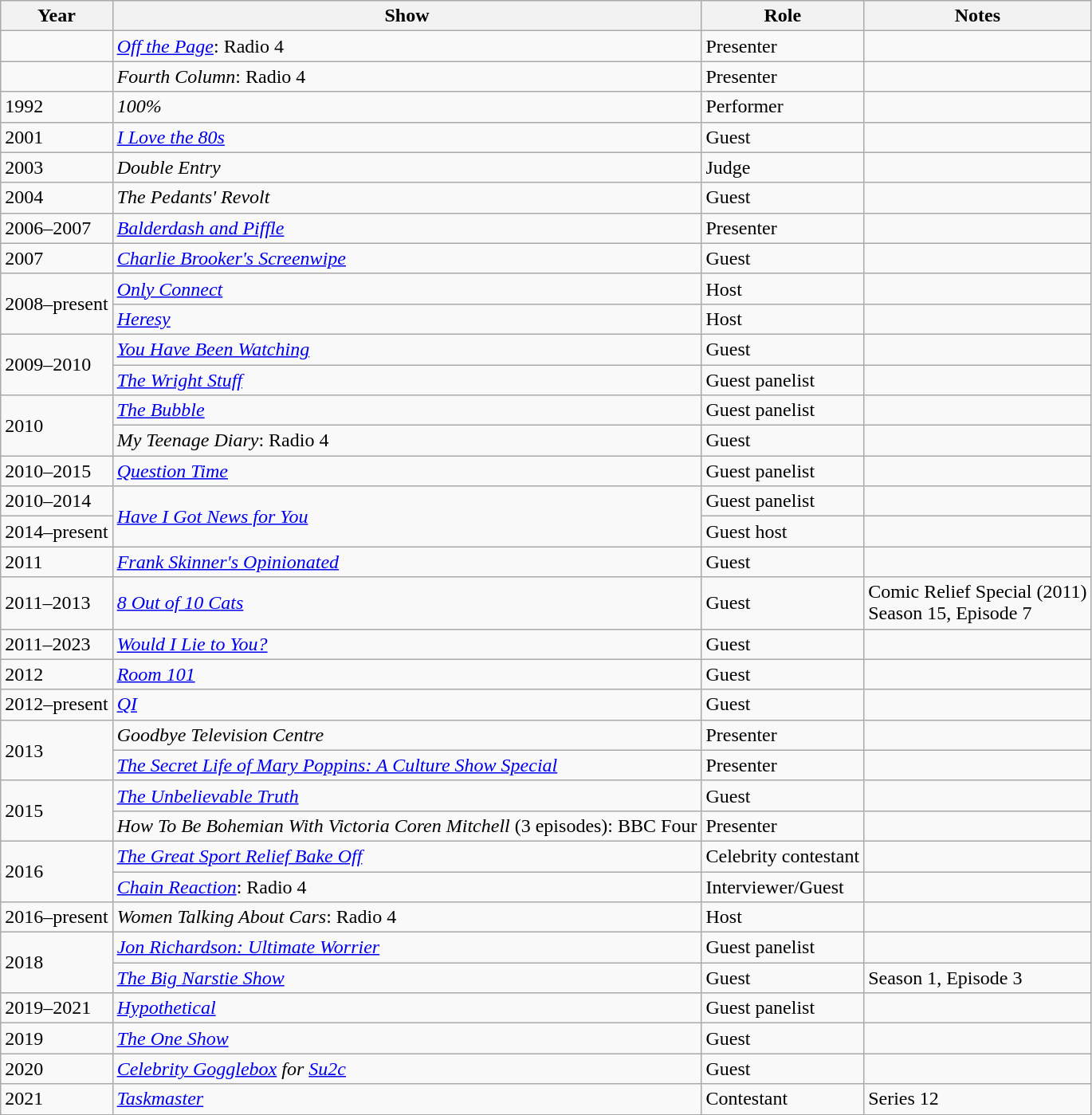<table class="wikitable sortable">
<tr>
<th>Year</th>
<th>Show</th>
<th>Role</th>
<th>Notes</th>
</tr>
<tr>
<td></td>
<td><em><a href='#'>Off the Page</a></em>: Radio 4</td>
<td>Presenter</td>
<td></td>
</tr>
<tr>
<td></td>
<td><em>Fourth Column</em>: Radio 4</td>
<td>Presenter</td>
<td></td>
</tr>
<tr>
<td>1992</td>
<td><em>100%</em></td>
<td>Performer</td>
<td></td>
</tr>
<tr>
<td>2001</td>
<td><em><a href='#'>I Love the 80s</a></em></td>
<td>Guest</td>
<td></td>
</tr>
<tr>
<td>2003</td>
<td><em>Double Entry</em></td>
<td>Judge</td>
<td></td>
</tr>
<tr>
<td>2004</td>
<td><em>The Pedants' Revolt</em></td>
<td>Guest</td>
<td></td>
</tr>
<tr>
<td>2006–2007</td>
<td><em><a href='#'>Balderdash and Piffle</a></em></td>
<td>Presenter</td>
<td></td>
</tr>
<tr>
<td>2007</td>
<td><em><a href='#'>Charlie Brooker's Screenwipe</a></em></td>
<td>Guest</td>
<td></td>
</tr>
<tr>
<td rowspan="2">2008–present</td>
<td><em><a href='#'>Only Connect</a></em></td>
<td>Host</td>
<td></td>
</tr>
<tr>
<td><em><a href='#'>Heresy</a></em></td>
<td>Host</td>
<td></td>
</tr>
<tr>
<td rowspan="2">2009–2010</td>
<td><em><a href='#'>You Have Been Watching</a></em></td>
<td>Guest</td>
<td></td>
</tr>
<tr>
<td><em><a href='#'>The Wright Stuff</a></em></td>
<td>Guest panelist</td>
<td></td>
</tr>
<tr>
<td rowspan="2">2010</td>
<td><em><a href='#'>The Bubble</a></em></td>
<td>Guest panelist</td>
<td></td>
</tr>
<tr>
<td><em>My Teenage Diary</em>: Radio 4</td>
<td>Guest</td>
<td></td>
</tr>
<tr>
<td>2010–2015</td>
<td><em><a href='#'>Question Time</a></em></td>
<td>Guest panelist</td>
<td></td>
</tr>
<tr>
<td>2010–2014</td>
<td rowspan="2"><em><a href='#'>Have I Got News for You</a></em></td>
<td>Guest panelist</td>
<td></td>
</tr>
<tr>
<td>2014–present</td>
<td>Guest host</td>
<td></td>
</tr>
<tr>
<td>2011</td>
<td><em><a href='#'>Frank Skinner's Opinionated</a></em></td>
<td>Guest</td>
<td></td>
</tr>
<tr>
<td>2011–2013</td>
<td><em><a href='#'>8 Out of 10 Cats</a></em></td>
<td>Guest</td>
<td>Comic Relief Special (2011)<br>Season 15, Episode 7</td>
</tr>
<tr>
<td>2011–2023</td>
<td><em><a href='#'>Would I Lie to You?</a></em></td>
<td>Guest</td>
<td></td>
</tr>
<tr>
<td>2012</td>
<td><em><a href='#'>Room 101</a></em></td>
<td>Guest</td>
<td></td>
</tr>
<tr>
<td>2012–present</td>
<td><em><a href='#'>QI</a></em></td>
<td>Guest</td>
<td></td>
</tr>
<tr>
<td rowspan="2">2013</td>
<td><em>Goodbye Television Centre</em></td>
<td>Presenter</td>
<td></td>
</tr>
<tr>
<td><em><a href='#'>The Secret Life of Mary Poppins: A Culture Show Special</a></em></td>
<td>Presenter</td>
<td></td>
</tr>
<tr>
<td rowspan="2">2015</td>
<td><em><a href='#'>The Unbelievable Truth</a></em></td>
<td>Guest</td>
<td></td>
</tr>
<tr>
<td><em>How To Be Bohemian With Victoria Coren Mitchell</em> (3 episodes): BBC Four</td>
<td>Presenter</td>
<td></td>
</tr>
<tr>
<td rowspan="2">2016</td>
<td><em><a href='#'>The Great Sport Relief Bake Off</a></em></td>
<td>Celebrity contestant</td>
<td></td>
</tr>
<tr>
<td><em><a href='#'>Chain Reaction</a></em>: Radio 4</td>
<td>Interviewer/Guest</td>
<td></td>
</tr>
<tr>
<td>2016–present</td>
<td><em>Women Talking About Cars</em>: Radio 4</td>
<td>Host</td>
<td></td>
</tr>
<tr>
<td rowspan="2">2018</td>
<td><em><a href='#'>Jon Richardson: Ultimate Worrier</a></em></td>
<td>Guest panelist</td>
<td></td>
</tr>
<tr>
<td><em><a href='#'>The Big Narstie Show</a></em></td>
<td>Guest</td>
<td>Season 1, Episode 3</td>
</tr>
<tr>
<td>2019–2021</td>
<td><em><a href='#'>Hypothetical</a></em></td>
<td>Guest panelist</td>
<td></td>
</tr>
<tr>
<td>2019</td>
<td><em><a href='#'>The One Show</a></em></td>
<td>Guest</td>
<td></td>
</tr>
<tr>
<td>2020</td>
<td><em><a href='#'>Celebrity Gogglebox</a> for <a href='#'>Su2c</a></em></td>
<td>Guest</td>
<td></td>
</tr>
<tr>
<td>2021</td>
<td><em><a href='#'>Taskmaster</a></em></td>
<td>Contestant</td>
<td>Series 12</td>
</tr>
</table>
